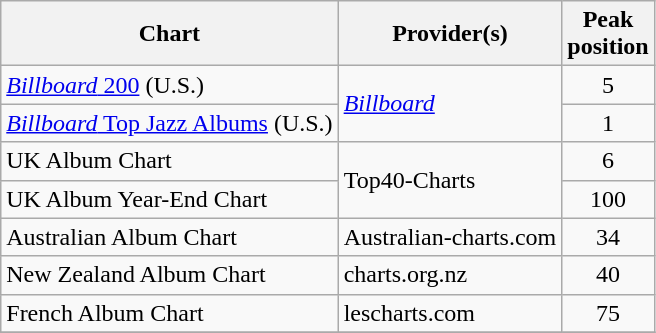<table class="wikitable">
<tr>
<th align="center">Chart</th>
<th align="center">Provider(s)</th>
<th align="center">Peak<br>position</th>
</tr>
<tr>
<td align="left"><a href='#'><em>Billboard</em> 200</a> (U.S.)</td>
<td align="left" rowspan="2"><em><a href='#'>Billboard</a></em></td>
<td align="center">5</td>
</tr>
<tr>
<td align="left"><a href='#'><em>Billboard</em> Top Jazz Albums</a> (U.S.)</td>
<td align="center">1</td>
</tr>
<tr>
<td align="left">UK Album Chart</td>
<td align="left" rowspan="2">Top40-Charts</td>
<td align="center">6</td>
</tr>
<tr>
<td align="left">UK Album Year-End Chart</td>
<td align="center">100</td>
</tr>
<tr>
<td align="left">Australian Album Chart</td>
<td align="left">Australian-charts.com</td>
<td align="center">34</td>
</tr>
<tr>
<td align="left">New Zealand Album Chart</td>
<td align="left">charts.org.nz</td>
<td align="center">40</td>
</tr>
<tr>
<td align="left">French Album Chart</td>
<td align="left">lescharts.com</td>
<td align="center">75</td>
</tr>
<tr>
</tr>
</table>
